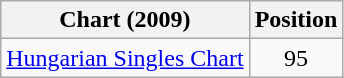<table class="wikitable sortable">
<tr>
<th>Chart (2009)</th>
<th>Position</th>
</tr>
<tr>
<td><a href='#'>Hungarian Singles Chart</a></td>
<td style="text-align:center;">95</td>
</tr>
</table>
